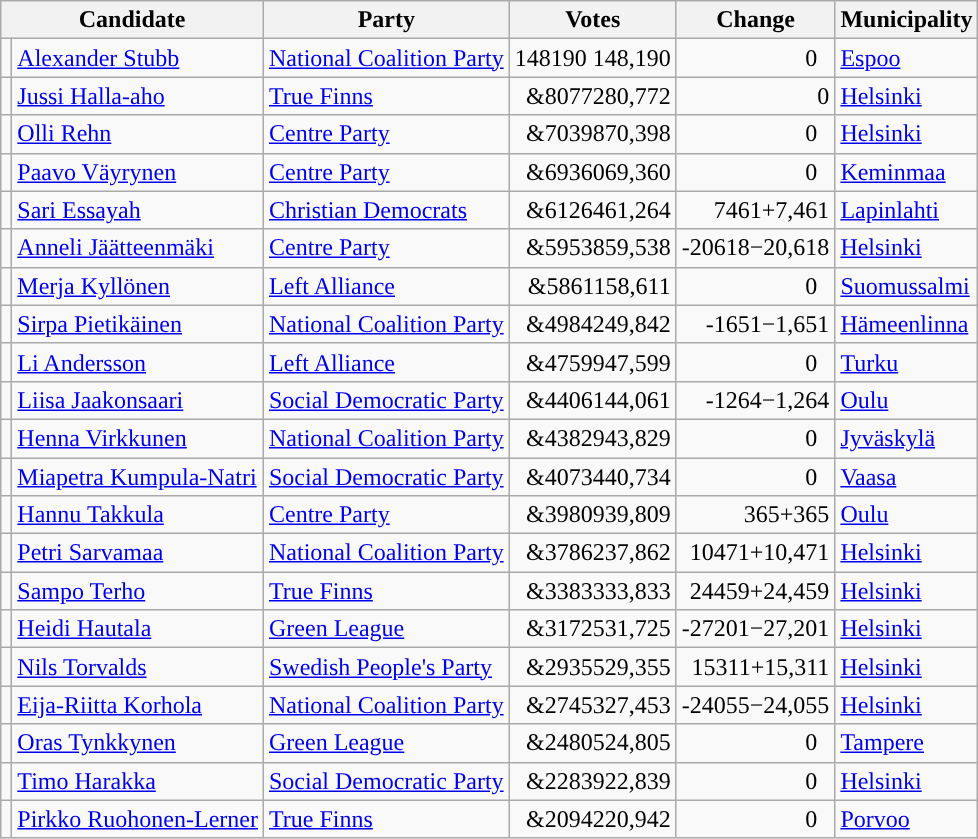<table class="wikitable sortable">
<tr>
<th colspan=2>Candidate</th>
<th>Party</th>
<th>Votes</th>
<th>Change</th>
<th>Municipality</th>
</tr>
<tr>
<td style="background-color: "></td>
<td><a href='#'>Alexander Stubb</a></td>
<td><a href='#'>National Coalition Party</a></td>
<td align="right"><span>148190 </span>148,190</td>
<td align="right"><span>0 </span> </td>
<td><a href='#'>Espoo</a></td>
</tr>
<tr>
<td style="background-color: "></td>
<td><a href='#'>Jussi Halla-aho</a></td>
<td><a href='#'>True Finns</a></td>
<td align="right"><span>&80772</span>80,772</td>
<td align="right"><span>0 </span></td>
<td><a href='#'>Helsinki</a></td>
</tr>
<tr>
<td style="background-color: "></td>
<td><a href='#'>Olli Rehn</a></td>
<td><a href='#'>Centre Party</a></td>
<td align="right"><span>&70398</span>70,398</td>
<td align="right"><span>0 </span> </td>
<td><a href='#'>Helsinki</a></td>
</tr>
<tr>
<td style="background-color: "></td>
<td><a href='#'>Paavo Väyrynen</a></td>
<td><a href='#'>Centre Party</a></td>
<td align="right"><span>&69360</span>69,360</td>
<td align="right"><span>0 </span> </td>
<td><a href='#'>Keminmaa</a></td>
</tr>
<tr>
<td style="background-color: "></td>
<td><a href='#'>Sari Essayah</a></td>
<td><a href='#'>Christian Democrats</a></td>
<td align="right"><span>&61264</span>61,264</td>
<td align="right"><span>7461</span>+7,461</td>
<td><a href='#'>Lapinlahti</a></td>
</tr>
<tr>
<td style="background-color: "></td>
<td><a href='#'>Anneli Jäätteenmäki</a></td>
<td><a href='#'>Centre Party</a></td>
<td align="right"><span>&59538</span>59,538</td>
<td align="right"><span>-20618</span>−20,618</td>
<td><a href='#'>Helsinki</a></td>
</tr>
<tr>
<td style="background-color: "></td>
<td><a href='#'>Merja Kyllönen</a></td>
<td><a href='#'>Left Alliance</a></td>
<td align="right"><span>&58611</span>58,611</td>
<td align="right"><span>0 </span> </td>
<td><a href='#'>Suomussalmi</a></td>
</tr>
<tr>
<td style="background-color: "></td>
<td><a href='#'>Sirpa Pietikäinen</a></td>
<td><a href='#'>National Coalition Party</a></td>
<td align="right"><span>&49842</span>49,842</td>
<td align="right"><span>-1651</span>−1,651</td>
<td><a href='#'>Hämeenlinna</a></td>
</tr>
<tr>
<td style="background-color: "></td>
<td><a href='#'>Li Andersson</a></td>
<td><a href='#'>Left Alliance</a></td>
<td align="right"><span>&47599</span>47,599</td>
<td align="right"><span>0 </span> </td>
<td><a href='#'>Turku</a></td>
</tr>
<tr>
<td style="background-color: "></td>
<td><a href='#'>Liisa Jaakonsaari</a></td>
<td><a href='#'>Social Democratic Party</a></td>
<td align="right"><span>&44061</span>44,061</td>
<td align="right"><span>-1264</span>−1,264</td>
<td><a href='#'>Oulu</a></td>
</tr>
<tr>
<td style="background-color: "></td>
<td><a href='#'>Henna Virkkunen</a></td>
<td><a href='#'>National Coalition Party</a></td>
<td align="right"><span>&43829</span>43,829</td>
<td align="right"><span>0 </span> </td>
<td><a href='#'>Jyväskylä</a></td>
</tr>
<tr>
<td style="background-color: "></td>
<td><a href='#'>Miapetra Kumpula-Natri</a></td>
<td><a href='#'>Social Democratic Party</a></td>
<td align="right"><span>&40734</span>40,734</td>
<td align="right"><span>0 </span> </td>
<td><a href='#'>Vaasa</a></td>
</tr>
<tr>
<td style="background-color: "></td>
<td><a href='#'>Hannu Takkula</a></td>
<td><a href='#'>Centre Party</a></td>
<td align="right"><span>&39809</span>39,809</td>
<td align="right"><span>365</span>+365</td>
<td><a href='#'>Oulu</a></td>
</tr>
<tr>
<td style="background-color: "></td>
<td><a href='#'>Petri Sarvamaa</a></td>
<td><a href='#'>National Coalition Party</a></td>
<td align="right"><span>&37862</span>37,862</td>
<td align="right"><span>10471</span>+10,471</td>
<td><a href='#'>Helsinki</a></td>
</tr>
<tr>
<td style="background-color: "></td>
<td><a href='#'>Sampo Terho</a></td>
<td><a href='#'>True Finns</a></td>
<td align="right"><span>&33833</span>33,833</td>
<td align="right"><span>24459</span>+24,459</td>
<td><a href='#'>Helsinki</a></td>
</tr>
<tr>
<td style="background-color: "></td>
<td><a href='#'>Heidi Hautala</a></td>
<td><a href='#'>Green League</a></td>
<td align="right"><span>&31725</span>31,725</td>
<td align="right"><span>-27201</span>−27,201</td>
<td><a href='#'>Helsinki</a></td>
</tr>
<tr>
<td style="background-color: "></td>
<td><a href='#'>Nils Torvalds</a></td>
<td><a href='#'>Swedish People's Party</a></td>
<td align="right"><span>&29355</span>29,355</td>
<td align="right"><span>15311</span>+15,311</td>
<td><a href='#'>Helsinki</a></td>
</tr>
<tr>
<td style="background-color: "></td>
<td><a href='#'>Eija-Riitta Korhola</a></td>
<td><a href='#'>National Coalition Party</a></td>
<td align="right"><span>&27453</span>27,453</td>
<td align="right"><span>-24055</span>−24,055</td>
<td><a href='#'>Helsinki</a></td>
</tr>
<tr>
<td style="background-color: "></td>
<td><a href='#'>Oras Tynkkynen</a></td>
<td><a href='#'>Green League</a></td>
<td align="right"><span>&24805</span>24,805</td>
<td align="right"><span>0 </span> </td>
<td><a href='#'>Tampere</a></td>
</tr>
<tr>
<td style="background-color: "></td>
<td><a href='#'>Timo Harakka</a></td>
<td><a href='#'>Social Democratic Party</a></td>
<td align="right"><span>&22839</span>22,839</td>
<td align="right"><span>0 </span> </td>
<td><a href='#'>Helsinki</a></td>
</tr>
<tr>
<td style="background-color: "></td>
<td><a href='#'>Pirkko Ruohonen-Lerner</a></td>
<td><a href='#'>True Finns</a></td>
<td align="right"><span>&20942</span>20,942</td>
<td align="right"><span>0 </span> </td>
<td><a href='#'>Porvoo</a></td>
</tr>
</table>
